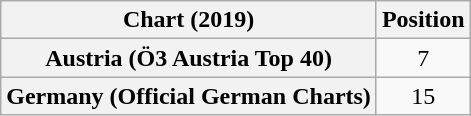<table class="wikitable sortable plainrowheaders" style="text-align:center">
<tr>
<th scope="col">Chart (2019)</th>
<th scope="col">Position</th>
</tr>
<tr>
<th scope="row">Austria (Ö3 Austria Top 40)</th>
<td>7</td>
</tr>
<tr>
<th scope="row">Germany (Official German Charts)</th>
<td>15</td>
</tr>
</table>
